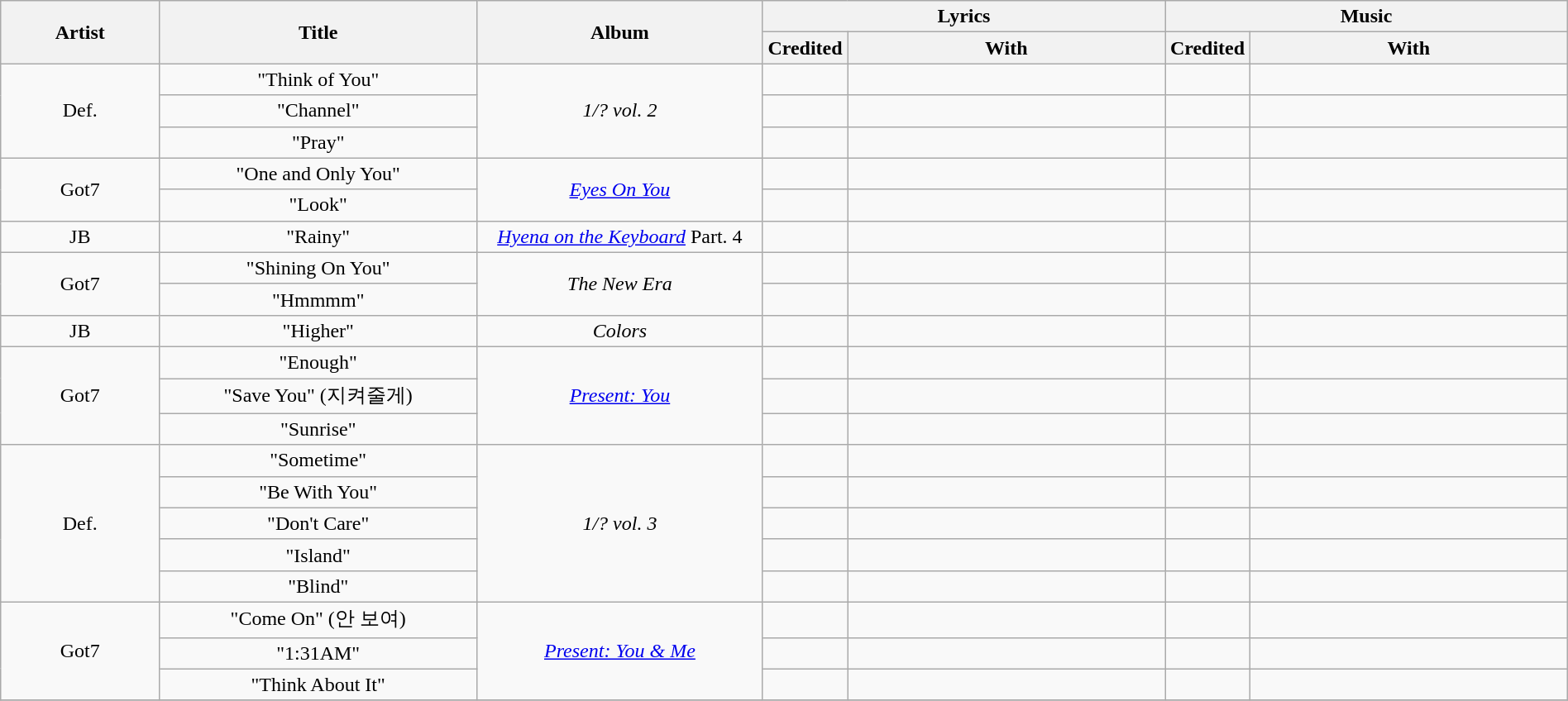<table class="wikitable" style="text-align:center; width:100%;">
<tr>
<th rowspan="2" style="width:10%;">Artist</th>
<th rowspan="2" style="width:20%;">Title</th>
<th rowspan="2" style="width:18%;">Album</th>
<th colspan="2" style="width:26%;">Lyrics</th>
<th colspan="2" style="width:26%;">Music</th>
</tr>
<tr>
<th style="width:5%;">Credited</th>
<th style="width:20%;">With</th>
<th style="width:5%;">Credited</th>
<th style="width:20%;">With</th>
</tr>
<tr>
<td rowspan="3">Def.</td>
<td>"Think of You"</td>
<td rowspan="3"><em>1/? vol. 2</em></td>
<td></td>
<td></td>
<td></td>
<td></td>
</tr>
<tr>
<td>"Channel" </td>
<td></td>
<td></td>
<td></td>
<td></td>
</tr>
<tr>
<td>"Pray"</td>
<td></td>
<td></td>
<td></td>
<td></td>
</tr>
<tr>
<td rowspan="2">Got7</td>
<td>"One and Only You" </td>
<td rowspan="2"><em><a href='#'>Eyes On You</a></em></td>
<td></td>
<td></td>
<td></td>
<td></td>
</tr>
<tr>
<td>"Look"</td>
<td></td>
<td></td>
<td></td>
<td></td>
</tr>
<tr>
<td>JB</td>
<td>"Rainy"</td>
<td><em><a href='#'>Hyena on the Keyboard</a></em> Part. 4</td>
<td></td>
<td></td>
<td></td>
<td></td>
</tr>
<tr>
<td rowspan="2">Got7</td>
<td>"Shining On You"</td>
<td rowspan="2"><em>The New Era</em></td>
<td></td>
<td></td>
<td></td>
<td></td>
</tr>
<tr>
<td>"Hmmmm"</td>
<td></td>
<td></td>
<td></td>
<td></td>
</tr>
<tr>
<td>JB</td>
<td>"Higher"</td>
<td><em>Colors</em></td>
<td></td>
<td></td>
<td></td>
<td></td>
</tr>
<tr>
<td rowspan="3">Got7</td>
<td>"Enough"</td>
<td rowspan="3"><em><a href='#'>Present: You</a></em></td>
<td></td>
<td></td>
<td></td>
<td></td>
</tr>
<tr>
<td>"Save You" (지켜줄게)</td>
<td></td>
<td></td>
<td></td>
<td></td>
</tr>
<tr>
<td>"Sunrise"</td>
<td></td>
<td></td>
<td></td>
<td></td>
</tr>
<tr>
<td rowspan="5">Def.</td>
<td>"Sometime"</td>
<td rowspan="5"><em>1/? vol. 3</em></td>
<td></td>
<td></td>
<td></td>
<td></td>
</tr>
<tr>
<td>"Be With You"</td>
<td></td>
<td></td>
<td></td>
<td></td>
</tr>
<tr>
<td>"Don't Care"</td>
<td></td>
<td></td>
<td></td>
<td></td>
</tr>
<tr>
<td>"Island" </td>
<td></td>
<td></td>
<td></td>
<td></td>
</tr>
<tr>
<td>"Blind"</td>
<td></td>
<td></td>
<td></td>
<td></td>
</tr>
<tr>
<td rowspan="3">Got7</td>
<td>"Come On" (안 보여)</td>
<td rowspan="3"><em><a href='#'>Present: You & Me</a></em></td>
<td></td>
<td></td>
<td></td>
<td></td>
</tr>
<tr>
<td>"1:31AM" </td>
<td></td>
<td><a href='#'></a></td>
<td></td>
<td></td>
</tr>
<tr>
<td>"Think About It"</td>
<td></td>
<td></td>
<td></td>
<td></td>
</tr>
<tr>
</tr>
</table>
